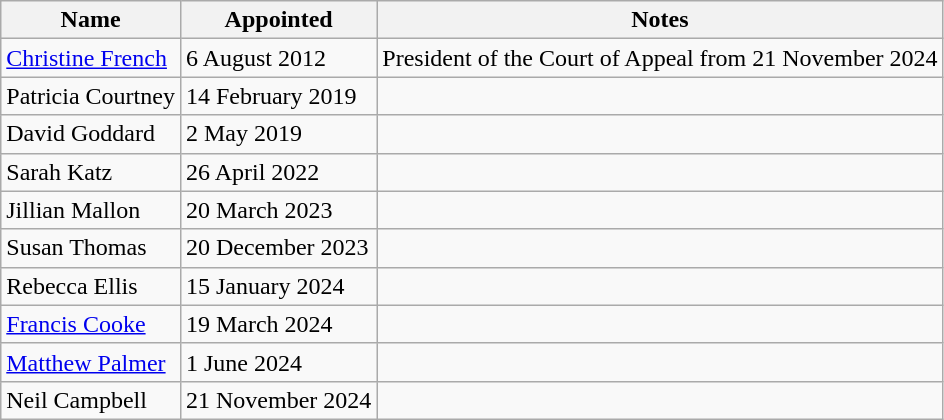<table class="wikitable">
<tr>
<th>Name</th>
<th>Appointed</th>
<th>Notes</th>
</tr>
<tr>
<td><a href='#'>Christine French</a></td>
<td>6 August 2012</td>
<td>President of the Court of Appeal from 21 November 2024</td>
</tr>
<tr>
<td>Patricia Courtney</td>
<td>14 February 2019</td>
<td></td>
</tr>
<tr>
<td>David Goddard </td>
<td>2 May 2019</td>
<td></td>
</tr>
<tr>
<td>Sarah Katz</td>
<td>26 April 2022</td>
<td></td>
</tr>
<tr>
<td>Jillian Mallon</td>
<td>20 March 2023</td>
<td></td>
</tr>
<tr>
<td>Susan Thomas</td>
<td>20 December 2023</td>
<td></td>
</tr>
<tr>
<td>Rebecca Ellis</td>
<td>15 January 2024</td>
<td></td>
</tr>
<tr>
<td><a href='#'>Francis Cooke</a> </td>
<td>19 March 2024</td>
<td></td>
</tr>
<tr>
<td><a href='#'>Matthew Palmer</a> </td>
<td>1 June 2024</td>
<td></td>
</tr>
<tr>
<td>Neil Campbell </td>
<td>21 November 2024</td>
<td></td>
</tr>
</table>
